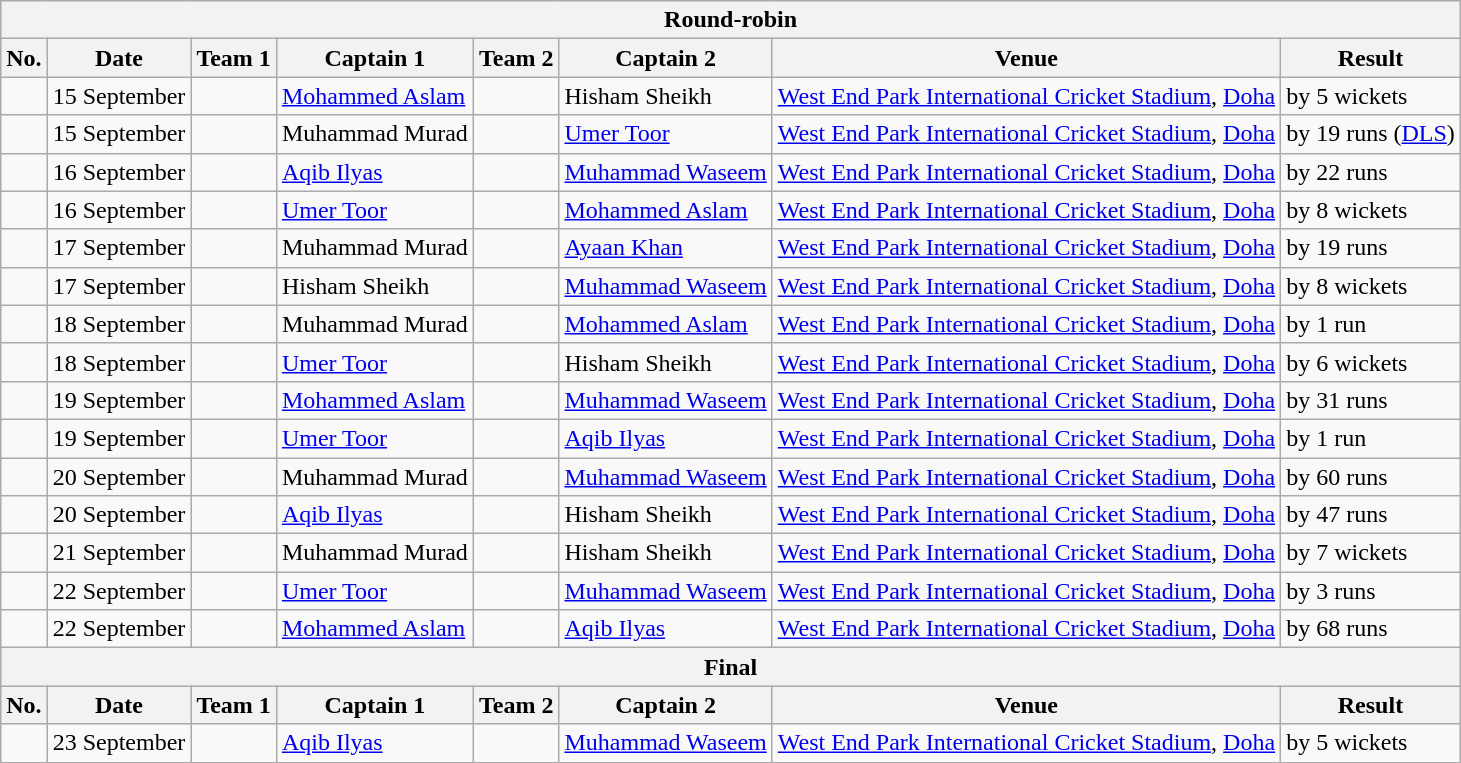<table class="wikitable">
<tr>
<th colspan="8">Round-robin</th>
</tr>
<tr>
<th>No.</th>
<th>Date</th>
<th>Team 1</th>
<th>Captain 1</th>
<th>Team 2</th>
<th>Captain 2</th>
<th>Venue</th>
<th>Result</th>
</tr>
<tr>
<td></td>
<td>15 September</td>
<td></td>
<td><a href='#'>Mohammed Aslam</a></td>
<td></td>
<td>Hisham Sheikh</td>
<td><a href='#'>West End Park International Cricket Stadium</a>, <a href='#'>Doha</a></td>
<td> by 5 wickets</td>
</tr>
<tr>
<td></td>
<td>15 September</td>
<td></td>
<td>Muhammad Murad</td>
<td></td>
<td><a href='#'>Umer Toor</a></td>
<td><a href='#'>West End Park International Cricket Stadium</a>, <a href='#'>Doha</a></td>
<td> by 19 runs (<a href='#'>DLS</a>)</td>
</tr>
<tr>
<td></td>
<td>16 September</td>
<td></td>
<td><a href='#'>Aqib Ilyas</a></td>
<td></td>
<td><a href='#'>Muhammad Waseem</a></td>
<td><a href='#'>West End Park International Cricket Stadium</a>, <a href='#'>Doha</a></td>
<td> by 22 runs</td>
</tr>
<tr>
<td></td>
<td>16 September</td>
<td></td>
<td><a href='#'>Umer Toor</a></td>
<td></td>
<td><a href='#'>Mohammed Aslam</a></td>
<td><a href='#'>West End Park International Cricket Stadium</a>, <a href='#'>Doha</a></td>
<td> by 8 wickets</td>
</tr>
<tr>
<td></td>
<td>17 September</td>
<td></td>
<td>Muhammad Murad</td>
<td></td>
<td><a href='#'>Ayaan Khan</a></td>
<td><a href='#'>West End Park International Cricket Stadium</a>, <a href='#'>Doha</a></td>
<td> by 19 runs</td>
</tr>
<tr>
<td></td>
<td>17 September</td>
<td></td>
<td>Hisham Sheikh</td>
<td></td>
<td><a href='#'>Muhammad Waseem</a></td>
<td><a href='#'>West End Park International Cricket Stadium</a>, <a href='#'>Doha</a></td>
<td> by 8 wickets</td>
</tr>
<tr>
<td></td>
<td>18 September</td>
<td></td>
<td>Muhammad Murad</td>
<td></td>
<td><a href='#'>Mohammed Aslam</a></td>
<td><a href='#'>West End Park International Cricket Stadium</a>, <a href='#'>Doha</a></td>
<td> by 1 run</td>
</tr>
<tr>
<td></td>
<td>18 September</td>
<td></td>
<td><a href='#'>Umer Toor</a></td>
<td></td>
<td>Hisham Sheikh</td>
<td><a href='#'>West End Park International Cricket Stadium</a>, <a href='#'>Doha</a></td>
<td> by 6 wickets</td>
</tr>
<tr>
<td></td>
<td>19 September</td>
<td></td>
<td><a href='#'>Mohammed Aslam</a></td>
<td></td>
<td><a href='#'>Muhammad Waseem</a></td>
<td><a href='#'>West End Park International Cricket Stadium</a>, <a href='#'>Doha</a></td>
<td> by 31 runs</td>
</tr>
<tr>
<td></td>
<td>19 September</td>
<td></td>
<td><a href='#'>Umer Toor</a></td>
<td></td>
<td><a href='#'>Aqib Ilyas</a></td>
<td><a href='#'>West End Park International Cricket Stadium</a>, <a href='#'>Doha</a></td>
<td> by 1 run</td>
</tr>
<tr>
<td></td>
<td>20 September</td>
<td></td>
<td>Muhammad Murad</td>
<td></td>
<td><a href='#'>Muhammad Waseem</a></td>
<td><a href='#'>West End Park International Cricket Stadium</a>, <a href='#'>Doha</a></td>
<td> by 60 runs</td>
</tr>
<tr>
<td></td>
<td>20 September</td>
<td></td>
<td><a href='#'>Aqib Ilyas</a></td>
<td></td>
<td>Hisham Sheikh</td>
<td><a href='#'>West End Park International Cricket Stadium</a>, <a href='#'>Doha</a></td>
<td> by 47 runs</td>
</tr>
<tr>
<td></td>
<td>21 September</td>
<td></td>
<td>Muhammad Murad</td>
<td></td>
<td>Hisham Sheikh</td>
<td><a href='#'>West End Park International Cricket Stadium</a>, <a href='#'>Doha</a></td>
<td> by 7 wickets</td>
</tr>
<tr>
<td></td>
<td>22 September</td>
<td></td>
<td><a href='#'>Umer Toor</a></td>
<td></td>
<td><a href='#'>Muhammad Waseem</a></td>
<td><a href='#'>West End Park International Cricket Stadium</a>, <a href='#'>Doha</a></td>
<td> by 3 runs</td>
</tr>
<tr>
<td></td>
<td>22 September</td>
<td></td>
<td><a href='#'>Mohammed Aslam</a></td>
<td></td>
<td><a href='#'>Aqib Ilyas</a></td>
<td><a href='#'>West End Park International Cricket Stadium</a>, <a href='#'>Doha</a></td>
<td> by 68 runs</td>
</tr>
<tr>
<th colspan="8">Final</th>
</tr>
<tr>
<th>No.</th>
<th>Date</th>
<th>Team 1</th>
<th>Captain 1</th>
<th>Team 2</th>
<th>Captain 2</th>
<th>Venue</th>
<th>Result</th>
</tr>
<tr>
<td></td>
<td>23 September</td>
<td></td>
<td><a href='#'>Aqib Ilyas</a></td>
<td></td>
<td><a href='#'>Muhammad Waseem</a></td>
<td><a href='#'>West End Park International Cricket Stadium</a>, <a href='#'>Doha</a></td>
<td> by 5 wickets</td>
</tr>
</table>
